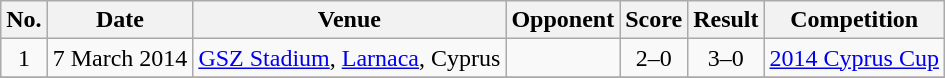<table class="wikitable">
<tr>
<th scope="col">No.</th>
<th scope="col">Date</th>
<th scope="col">Venue</th>
<th scope="col">Opponent</th>
<th scope="col">Score</th>
<th scope="col">Result</th>
<th scope="col">Competition</th>
</tr>
<tr>
<td align="center">1</td>
<td>7 March 2014</td>
<td><a href='#'>GSZ Stadium</a>, <a href='#'>Larnaca</a>, Cyprus</td>
<td></td>
<td align="center">2–0</td>
<td align="center">3–0</td>
<td><a href='#'>2014 Cyprus Cup</a></td>
</tr>
<tr>
</tr>
</table>
